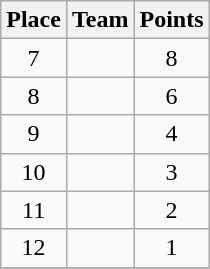<table class="wikitable" style="text-align:center; padding-bottom:0;">
<tr>
<th>Place</th>
<th style="text-align:left;">Team</th>
<th>Points</th>
</tr>
<tr>
<td>7</td>
<td align=left></td>
<td>8</td>
</tr>
<tr>
<td>8</td>
<td align=left></td>
<td>6</td>
</tr>
<tr>
<td>9</td>
<td align=left></td>
<td>4</td>
</tr>
<tr>
<td>10</td>
<td align=left></td>
<td>3</td>
</tr>
<tr>
<td>11</td>
<td align=left></td>
<td>2</td>
</tr>
<tr>
<td>12</td>
<td align=left></td>
<td>1</td>
</tr>
<tr>
</tr>
</table>
